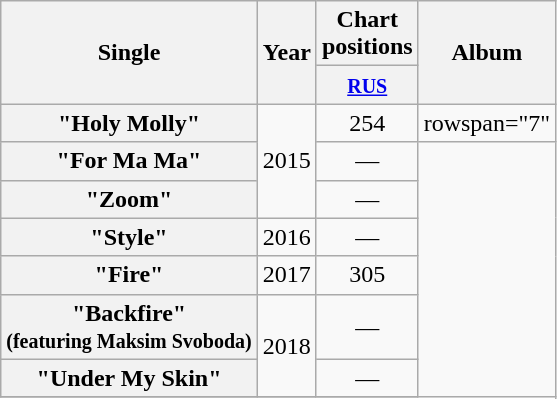<table class="wikitable plainrowheaders" style="text-align: center;">
<tr>
<th rowspan="2">Single</th>
<th rowspan="2">Year</th>
<th colspan="1">Chart positions</th>
<th rowspan="2">Album</th>
</tr>
<tr>
<th style="width:30px;"><small><a href='#'>RUS</a></small><br></th>
</tr>
<tr>
<th scope="row">"Holy Molly"</th>
<td rowspan="3">2015</td>
<td>254</td>
<td>rowspan="7" </td>
</tr>
<tr>
<th scope="row">"For Ma Ma"</th>
<td>—</td>
</tr>
<tr>
<th scope="row">"Zoom"</th>
<td>—</td>
</tr>
<tr>
<th scope="row">"Style"</th>
<td>2016</td>
<td>—</td>
</tr>
<tr>
<th scope="row">"Fire"</th>
<td>2017</td>
<td>305</td>
</tr>
<tr>
<th scope="row">"Backfire"<br><small>(featuring Мaksim Svoboda)</small></th>
<td rowspan="2">2018</td>
<td>—</td>
</tr>
<tr>
<th scope="row">"Under My Skin"</th>
<td>—</td>
</tr>
<tr>
</tr>
</table>
